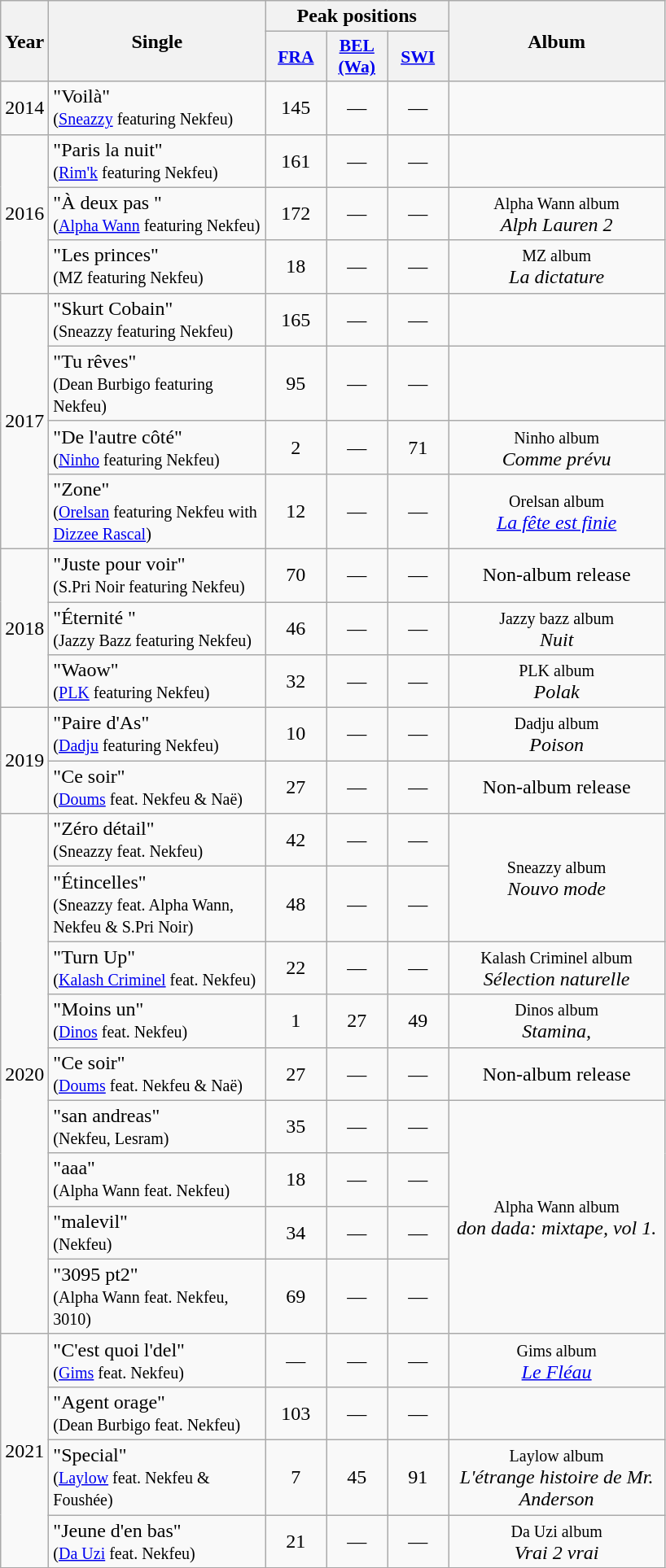<table class="wikitable">
<tr>
<th align="center" rowspan="2" width="10">Year</th>
<th align="center" rowspan="2" width="170">Single</th>
<th align="center" colspan="3" width="20">Peak positions</th>
<th align="center" rowspan="2" width="170">Album</th>
</tr>
<tr>
<th scope="col" style="width:3em;font-size:90%;"><a href='#'>FRA</a><br></th>
<th scope="col" style="width:3em;font-size:90%;"><a href='#'>BEL<br>(Wa)</a><br></th>
<th scope="col" style="width:3em;font-size:90%;"><a href='#'>SWI</a><br></th>
</tr>
<tr>
<td style="text-align:center;">2014</td>
<td>"Voilà" <br><small>(<a href='#'>Sneazzy</a> featuring Nekfeu)</small></td>
<td style="text-align:center;">145</td>
<td style="text-align:center;">—</td>
<td style="text-align:center;">—</td>
<td style="text-align:center;"></td>
</tr>
<tr>
<td style="text-align:center;"rowspan=3>2016</td>
<td>"Paris la nuit" <br><small>(<a href='#'>Rim'k</a> featuring Nekfeu)</small></td>
<td style="text-align:center;">161</td>
<td style="text-align:center;">—</td>
<td style="text-align:center;">—</td>
<td style="text-align:center;"></td>
</tr>
<tr>
<td>"À deux pas " <br><small>(<a href='#'>Alpha Wann</a> featuring Nekfeu)</small></td>
<td style="text-align:center;">172</td>
<td style="text-align:center;">—</td>
<td style="text-align:center;">—</td>
<td style="text-align:center;"><small>Alpha Wann album</small><br><em>Alph Lauren 2</em></td>
</tr>
<tr>
<td>"Les princes" <br><small>(MZ featuring Nekfeu)</small></td>
<td style="text-align:center;">18</td>
<td style="text-align:center;">—</td>
<td style="text-align:center;">—</td>
<td style="text-align:center;"><small>MZ album</small><br><em>La dictature</em></td>
</tr>
<tr>
<td style="text-align:center;" rowspan=4>2017</td>
<td>"Skurt Cobain" <br><small>(Sneazzy featuring Nekfeu)</small></td>
<td style="text-align:center;">165</td>
<td style="text-align:center;">—</td>
<td style="text-align:center;">—</td>
<td style="text-align:center;"></td>
</tr>
<tr>
<td>"Tu rêves" <br><small>(Dean Burbigo featuring Nekfeu)</small></td>
<td style="text-align:center;">95</td>
<td style="text-align:center;">—</td>
<td style="text-align:center;">—</td>
<td style="text-align:center;"></td>
</tr>
<tr>
<td>"De l'autre côté" <br><small>(<a href='#'>Ninho</a> featuring Nekfeu)</small></td>
<td style="text-align:center;">2</td>
<td style="text-align:center;">—</td>
<td style="text-align:center;">71</td>
<td style="text-align:center;"><small>Ninho album</small><br><em>Comme prévu</em></td>
</tr>
<tr>
<td>"Zone" <br><small>(<a href='#'>Orelsan</a> featuring Nekfeu with <a href='#'>Dizzee Rascal</a>)</small></td>
<td style="text-align:center;">12</td>
<td style="text-align:center;">—</td>
<td style="text-align:center;">—</td>
<td style="text-align:center;"><small>Orelsan album</small><br><em><a href='#'>La fête est finie</a></em></td>
</tr>
<tr>
<td style="text-align:center;" rowspan=3>2018</td>
<td>"Juste pour voir" <br><small>(S.Pri Noir featuring Nekfeu)</small></td>
<td style="text-align:center;">70</td>
<td style="text-align:center;">—</td>
<td style="text-align:center;">—</td>
<td style="text-align:center;">Non-album release</td>
</tr>
<tr>
<td>"Éternité " <br><small>(Jazzy Bazz featuring Nekfeu)</small></td>
<td style="text-align:center;">46</td>
<td style="text-align:center;">—</td>
<td style="text-align:center;">—</td>
<td style="text-align:center;"><small>Jazzy bazz album</small><br><em>Nuit</em></td>
</tr>
<tr>
<td>"Waow" <br><small>(<a href='#'>PLK</a> featuring Nekfeu)</small></td>
<td style="text-align:center;">32</td>
<td style="text-align:center;">—</td>
<td style="text-align:center;">—</td>
<td style="text-align:center;"><small>PLK album</small><br><em>Polak</em></td>
</tr>
<tr>
<td style="text-align:center;" rowspan=2>2019</td>
<td>"Paire d'As" <br><small>(<a href='#'>Dadju</a> featuring Nekfeu)</small></td>
<td style="text-align:center;">10</td>
<td style="text-align:center;">—</td>
<td style="text-align:center;">—</td>
<td style="text-align:center;"><small>Dadju album</small><br><em>Poison</em></td>
</tr>
<tr>
<td>"Ce soir" <br><small>(<a href='#'>Doums</a> feat. Nekfeu & Naë)</small></td>
<td style="text-align:center;">27</td>
<td style="text-align:center;">—</td>
<td style="text-align:center;">—</td>
<td style="text-align:center;">Non-album release</td>
</tr>
<tr>
<td style="text-align:center;" rowspan=9>2020</td>
<td>"Zéro détail"<br><small>(Sneazzy feat. Nekfeu)</small></td>
<td style="text-align:center;">42</td>
<td style="text-align:center;">—</td>
<td style="text-align:center;">—</td>
<td style="text-align:center;" rowspan=2><small>Sneazzy album</small><br><em>Nouvo mode</em></td>
</tr>
<tr>
<td>"Étincelles"<br><small>(Sneazzy feat. Alpha Wann, Nekfeu & S.Pri Noir)</small></td>
<td style="text-align:center;">48</td>
<td style="text-align:center;">—</td>
<td style="text-align:center;">—</td>
</tr>
<tr>
<td>"Turn Up"<br><small>(<a href='#'>Kalash Criminel</a> feat. Nekfeu)</small></td>
<td style="text-align:center;">22</td>
<td style="text-align:center;">—</td>
<td style="text-align:center;">—</td>
<td style="text-align:center;"><small>Kalash Criminel album</small><br><em>Sélection naturelle</em></td>
</tr>
<tr>
<td>"Moins un"<br><small>(<a href='#'>Dinos</a> feat. Nekfeu)</small></td>
<td style="text-align:center;">1</td>
<td style="text-align:center;">27</td>
<td style="text-align:center;">49</td>
<td style="text-align:center;"><small>Dinos album</small><br><em>Stamina,</em></td>
</tr>
<tr>
<td>"Ce soir" <br><small>(<a href='#'>Doums</a> feat. Nekfeu & Naë)</small></td>
<td style="text-align:center;">27</td>
<td style="text-align:center;">—</td>
<td style="text-align:center;">—</td>
<td style="text-align:center;">Non-album release</td>
</tr>
<tr>
<td>"san andreas"<br><small>(Nekfeu, Lesram)</small></td>
<td style="text-align:center;">35</td>
<td style="text-align:center;">—</td>
<td style="text-align:center;">—</td>
<td style="text-align:center;" rowspan=4><small>Alpha Wann album</small><br><em>don dada: mixtape, vol 1.</em></td>
</tr>
<tr>
<td>"aaa"<br><small>(Alpha Wann feat. Nekfeu)</small></td>
<td style="text-align:center;">18</td>
<td style="text-align:center;">—</td>
<td style="text-align:center;">—</td>
</tr>
<tr>
<td>"malevil"<br><small>(Nekfeu)</small></td>
<td style="text-align:center;">34</td>
<td style="text-align:center;">—</td>
<td style="text-align:center;">—</td>
</tr>
<tr>
<td>"3095 pt2"<br><small>(Alpha Wann feat. Nekfeu, 3010)</small></td>
<td style="text-align:center;">69</td>
<td style="text-align:center;">—</td>
<td style="text-align:center;">—</td>
</tr>
<tr>
<td style="text-align:center;" rowspan=4>2021</td>
<td>"C'est quoi l'del"<br><small>(<a href='#'>Gims</a> feat. Nekfeu)</small></td>
<td style="text-align:center;">—</td>
<td style="text-align:center;">—</td>
<td style="text-align:center;">—</td>
<td style="text-align:center;"><small>Gims album</small><br><em><a href='#'>Le Fléau</a></em></td>
</tr>
<tr>
<td>"Agent orage"<br><small>(Dean Burbigo feat. Nekfeu)</small></td>
<td style="text-align:center;">103</td>
<td style="text-align:center;">—</td>
<td style="text-align:center;">—</td>
<td style="text-align:center;"></td>
</tr>
<tr>
<td>"Special"<br><small>(<a href='#'>Laylow</a> feat. Nekfeu & Foushée)</small></td>
<td style="text-align:center;">7</td>
<td style="text-align:center;">45</td>
<td style="text-align:center;">91</td>
<td style="text-align:center;"><small>Laylow album</small><br><em>L'étrange histoire de Mr. Anderson</em></td>
</tr>
<tr>
<td>"Jeune d'en bas"<br><small>(<a href='#'>Da Uzi</a> feat. Nekfeu)</small></td>
<td style="text-align:center;">21</td>
<td style="text-align:center;">—</td>
<td style="text-align:center;">—</td>
<td style="text-align:center;"><small>Da Uzi album</small><br><em>Vrai 2 vrai</em></td>
</tr>
</table>
